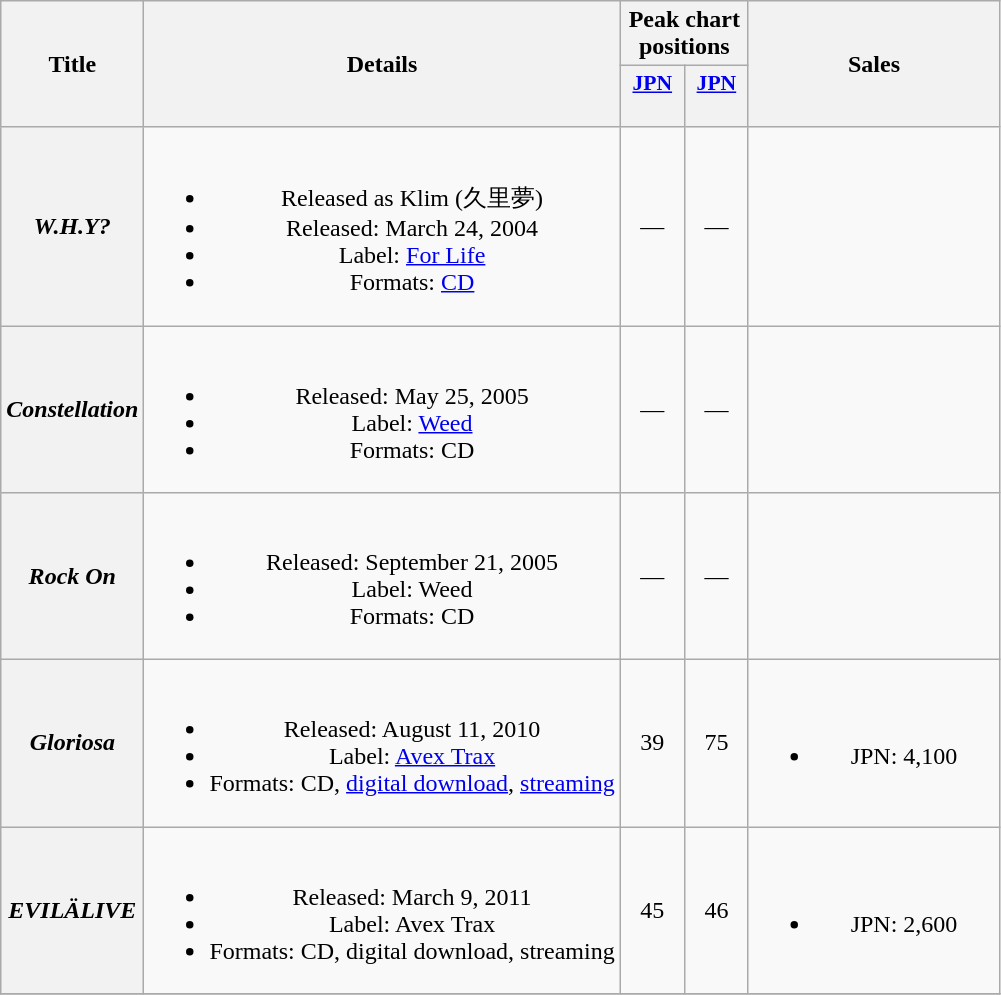<table class="wikitable plainrowheaders" style="text-align:center;">
<tr>
<th scope="col" rowspan="2">Title</th>
<th scope="col" rowspan="2">Details</th>
<th colspan="2" scope="col">Peak chart positions</th>
<th style="width:10em;" rowspan="2">Sales</th>
</tr>
<tr>
<th scope="col" style="width:2.5em;font-size:90%;"><a href='#'>JPN<br></a><br></th>
<th scope="col" style="width:2.5em;font-size:90%;"><a href='#'>JPN<br></a><br></th>
</tr>
<tr>
<th scope="row"><em>W.H.Y?</em></th>
<td><br><ul><li>Released as Klim (久里夢)</li><li>Released: March 24, 2004</li><li>Label: <a href='#'>For Life</a></li><li>Formats: <a href='#'>CD</a></li></ul></td>
<td>—</td>
<td>—</td>
<td></td>
</tr>
<tr>
<th scope="row"><em>Constellation</em></th>
<td><br><ul><li>Released: May 25, 2005</li><li>Label: <a href='#'>Weed</a></li><li>Formats: CD</li></ul></td>
<td>—</td>
<td>—</td>
<td></td>
</tr>
<tr>
<th scope="row"><em>Rock On</em></th>
<td><br><ul><li>Released: September 21, 2005</li><li>Label: Weed</li><li>Formats: CD</li></ul></td>
<td>—</td>
<td>—</td>
<td></td>
</tr>
<tr>
<th scope="row"><em>Gloriosa</em></th>
<td><br><ul><li>Released: August 11, 2010</li><li>Label: <a href='#'>Avex Trax</a></li><li>Formats: CD, <a href='#'>digital download</a>, <a href='#'>streaming</a></li></ul></td>
<td>39</td>
<td>75</td>
<td><br><ul><li>JPN: 4,100</li></ul></td>
</tr>
<tr>
<th scope="row"><em>EVILÄLIVE</em></th>
<td><br><ul><li>Released: March 9, 2011</li><li>Label: Avex Trax</li><li>Formats: CD, digital download, streaming</li></ul></td>
<td>45</td>
<td>46</td>
<td><br><ul><li>JPN: 2,600</li></ul></td>
</tr>
<tr>
</tr>
</table>
